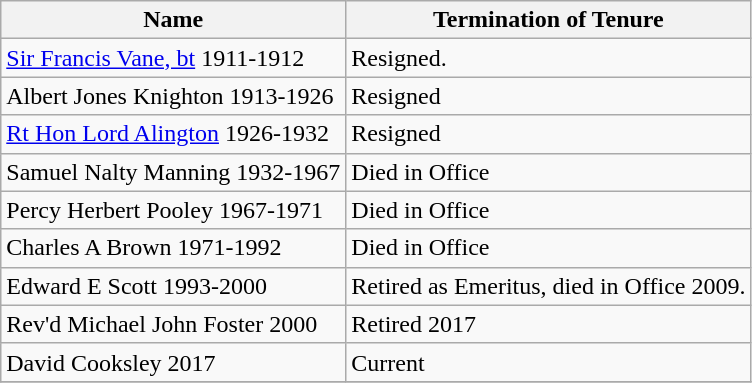<table class="wikitable" border="1">
<tr>
<th>Name</th>
<th>Termination of Tenure</th>
</tr>
<tr>
<td><a href='#'>Sir Francis Vane, bt</a> 1911-1912</td>
<td>Resigned.</td>
</tr>
<tr>
<td>Albert Jones Knighton 1913-1926</td>
<td>Resigned</td>
</tr>
<tr>
<td><a href='#'>Rt Hon Lord Alington</a> 1926-1932</td>
<td>Resigned</td>
</tr>
<tr>
<td>Samuel Nalty Manning 1932-1967</td>
<td>Died in Office</td>
</tr>
<tr>
<td>Percy Herbert Pooley 1967-1971</td>
<td>Died in Office</td>
</tr>
<tr>
<td>Charles A Brown 1971-1992</td>
<td>Died in Office</td>
</tr>
<tr>
<td>Edward E Scott 1993-2000</td>
<td>Retired as Emeritus, died in Office 2009.</td>
</tr>
<tr>
<td>Rev'd Michael John Foster 2000</td>
<td>Retired 2017</td>
</tr>
<tr>
<td>David Cooksley 2017</td>
<td>Current</td>
</tr>
<tr>
</tr>
</table>
